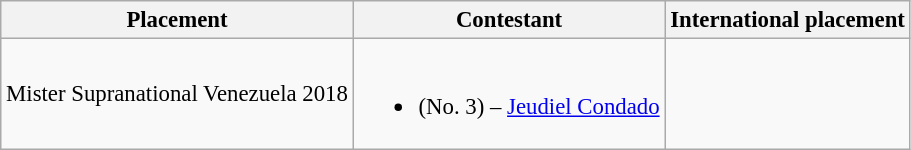<table class="wikitable sortable" style="font-size: 95%;">
<tr>
<th>Placement</th>
<th>Contestant</th>
<th>International placement</th>
</tr>
<tr>
<td>Mister Supranational Venezuela 2018</td>
<td><br><ul><li> (No. 3) – <a href='#'>Jeudiel Condado</a></li></ul></td>
<td></td>
</tr>
</table>
